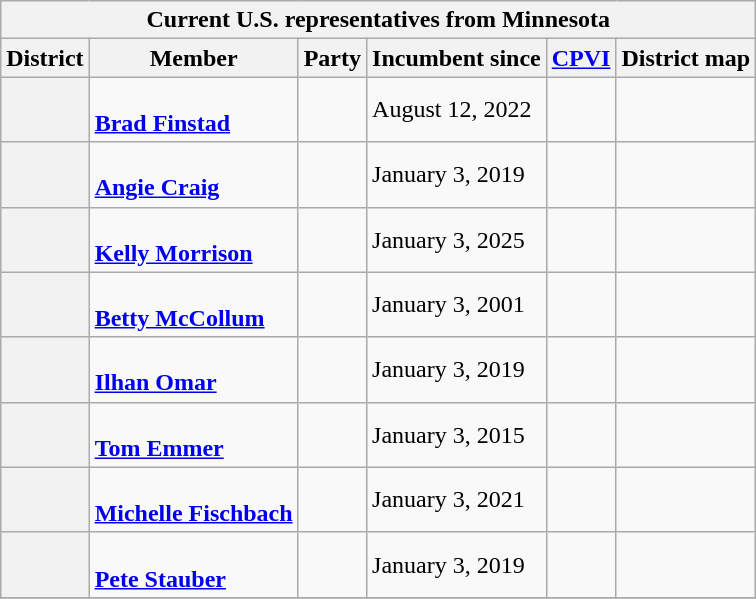<table class="wikitable sticky-header-multi sortable">
<tr>
<th colspan=6>Current U.S. representatives from Minnesota</th>
</tr>
<tr>
<th>District</th>
<th>Member<br></th>
<th>Party</th>
<th data-sort-type="date">Incumbent since</th>
<th data-sort-type="Cook PVI number"><a href='#'>CPVI</a><br></th>
<th class="unsortable">District map</th>
</tr>
<tr>
<th></th>
<td data-sort-value="Finstad, Brad"><br><strong><a href='#'>Brad Finstad</a></strong><br></td>
<td></td>
<td>August 12, 2022</td>
<td></td>
<td></td>
</tr>
<tr>
<th></th>
<td data-sort-value="Craig, Angie"><br><strong><a href='#'>Angie Craig</a></strong><br></td>
<td><a href='#'></a></td>
<td>January 3, 2019</td>
<td></td>
<td></td>
</tr>
<tr>
<th></th>
<td data-sort-value="Morrison, Kelly"><br><strong><a href='#'>Kelly Morrison</a></strong><br></td>
<td></td>
<td>January 3, 2025</td>
<td></td>
<td></td>
</tr>
<tr>
<th></th>
<td data-sort-value="McCollum, Betty"><br><strong><a href='#'>Betty McCollum</a></strong><br></td>
<td></td>
<td>January 3, 2001</td>
<td></td>
<td></td>
</tr>
<tr>
<th></th>
<td data-sort-value="Omar, Ilhan"><br><strong><a href='#'>Ilhan Omar</a></strong><br></td>
<td></td>
<td>January 3, 2019</td>
<td></td>
<td></td>
</tr>
<tr>
<th></th>
<td data-sort-value="Emmer, Tom"><br><strong><a href='#'>Tom Emmer</a></strong><br></td>
<td></td>
<td>January 3, 2015</td>
<td></td>
<td></td>
</tr>
<tr>
<th></th>
<td data-sort-value="Fischbach, Michelle"><br><strong><a href='#'>Michelle Fischbach</a></strong><br></td>
<td></td>
<td>January 3, 2021</td>
<td></td>
<td></td>
</tr>
<tr>
<th></th>
<td data-sort-value="Stauber, Pete"><br><strong><a href='#'>Pete Stauber</a></strong><br></td>
<td></td>
<td>January 3, 2019</td>
<td></td>
<td></td>
</tr>
<tr>
</tr>
</table>
